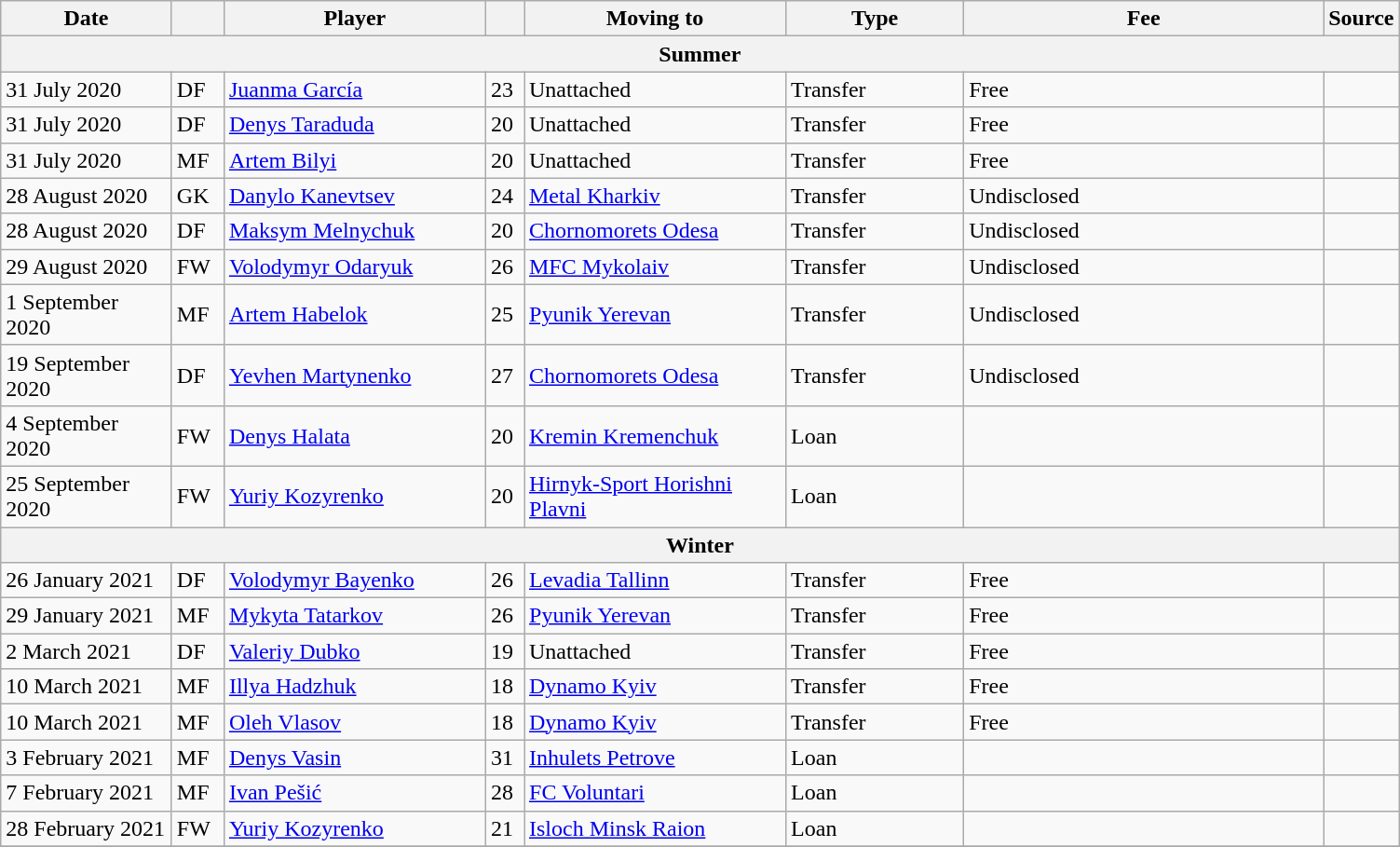<table class="wikitable sortable">
<tr>
<th style="width:115px;">Date</th>
<th style="width:30px;"></th>
<th style="width:180px;">Player</th>
<th style="width:20px;"></th>
<th style="width:180px;">Moving to</th>
<th style="width:120px;" class="unsortable">Type</th>
<th style="width:250px;" class="unsortable">Fee</th>
<th style="width:20px;">Source</th>
</tr>
<tr>
<th colspan=8>Summer</th>
</tr>
<tr>
<td>31 July 2020</td>
<td>DF</td>
<td> <a href='#'>Juanma García</a></td>
<td>23</td>
<td>Unattached</td>
<td>Transfer</td>
<td>Free</td>
<td></td>
</tr>
<tr>
<td>31 July 2020</td>
<td>DF</td>
<td> <a href='#'>Denys Taraduda</a></td>
<td>20</td>
<td>Unattached</td>
<td>Transfer</td>
<td>Free</td>
<td></td>
</tr>
<tr>
<td>31 July 2020</td>
<td>MF</td>
<td> <a href='#'>Artem Bilyi</a></td>
<td>20</td>
<td>Unattached</td>
<td>Transfer</td>
<td>Free</td>
<td></td>
</tr>
<tr>
<td>28 August 2020</td>
<td>GK</td>
<td> <a href='#'>Danylo Kanevtsev</a></td>
<td>24</td>
<td> <a href='#'>Metal Kharkiv</a></td>
<td>Transfer</td>
<td>Undisclosed</td>
<td></td>
</tr>
<tr>
<td>28 August 2020</td>
<td>DF</td>
<td> <a href='#'>Maksym Melnychuk</a></td>
<td>20</td>
<td> <a href='#'>Chornomorets Odesa</a></td>
<td>Transfer</td>
<td>Undisclosed</td>
<td></td>
</tr>
<tr>
<td>29 August 2020</td>
<td>FW</td>
<td> <a href='#'>Volodymyr Odaryuk</a></td>
<td>26</td>
<td> <a href='#'>MFC Mykolaiv</a></td>
<td>Transfer</td>
<td>Undisclosed</td>
<td></td>
</tr>
<tr>
<td>1 September 2020</td>
<td>MF</td>
<td> <a href='#'>Artem Habelok</a></td>
<td>25</td>
<td> <a href='#'>Pyunik Yerevan</a></td>
<td>Transfer</td>
<td>Undisclosed</td>
<td></td>
</tr>
<tr>
<td>19 September 2020</td>
<td>DF</td>
<td> <a href='#'>Yevhen Martynenko</a></td>
<td>27</td>
<td> <a href='#'>Chornomorets Odesa</a></td>
<td>Transfer</td>
<td>Undisclosed</td>
<td></td>
</tr>
<tr>
<td>4 September 2020</td>
<td>FW</td>
<td> <a href='#'>Denys Halata</a></td>
<td>20</td>
<td> <a href='#'>Kremin Kremenchuk</a></td>
<td>Loan</td>
<td></td>
<td></td>
</tr>
<tr>
<td>25 September 2020</td>
<td>FW</td>
<td> <a href='#'>Yuriy Kozyrenko</a></td>
<td>20</td>
<td> <a href='#'>Hirnyk-Sport Horishni Plavni</a></td>
<td>Loan</td>
<td></td>
<td></td>
</tr>
<tr>
<th colspan=8>Winter</th>
</tr>
<tr>
<td>26 January 2021</td>
<td>DF</td>
<td> <a href='#'>Volodymyr Bayenko</a></td>
<td>26</td>
<td> <a href='#'>Levadia Tallinn</a></td>
<td>Transfer</td>
<td>Free</td>
<td></td>
</tr>
<tr>
<td>29 January 2021</td>
<td>MF</td>
<td> <a href='#'>Mykyta Tatarkov</a></td>
<td>26</td>
<td> <a href='#'>Pyunik Yerevan</a></td>
<td>Transfer</td>
<td>Free</td>
<td></td>
</tr>
<tr>
<td>2 March 2021</td>
<td>DF</td>
<td> <a href='#'>Valeriy Dubko</a></td>
<td>19</td>
<td>Unattached</td>
<td>Transfer</td>
<td>Free</td>
<td></td>
</tr>
<tr>
<td>10 March 2021</td>
<td>MF</td>
<td> <a href='#'>Illya Hadzhuk</a></td>
<td>18</td>
<td> <a href='#'>Dynamo Kyiv</a></td>
<td>Transfer</td>
<td>Free</td>
<td></td>
</tr>
<tr>
<td>10 March 2021</td>
<td>MF</td>
<td> <a href='#'>Oleh Vlasov</a></td>
<td>18</td>
<td> <a href='#'>Dynamo Kyiv</a></td>
<td>Transfer</td>
<td>Free</td>
<td></td>
</tr>
<tr>
<td>3 February 2021</td>
<td>MF</td>
<td> <a href='#'>Denys Vasin</a></td>
<td>31</td>
<td> <a href='#'>Inhulets Petrove</a></td>
<td>Loan</td>
<td></td>
<td></td>
</tr>
<tr>
<td>7 February 2021</td>
<td>MF</td>
<td> <a href='#'>Ivan Pešić</a></td>
<td>28</td>
<td> <a href='#'>FC Voluntari</a></td>
<td>Loan</td>
<td></td>
<td></td>
</tr>
<tr>
<td>28 February 2021</td>
<td>FW</td>
<td> <a href='#'>Yuriy Kozyrenko</a></td>
<td>21</td>
<td> <a href='#'>Isloch Minsk Raion</a></td>
<td>Loan</td>
<td></td>
<td></td>
</tr>
<tr>
</tr>
</table>
